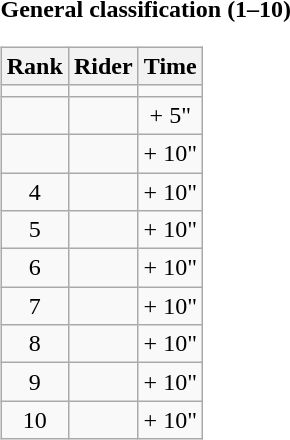<table>
<tr>
<td><strong>General classification (1–10)</strong><br><table class="wikitable">
<tr>
<th scope="col">Rank</th>
<th scope="col">Rider</th>
<th scope="col">Time</th>
</tr>
<tr>
<td style="text-align:center;"></td>
<td></td>
<td style="text-align:center;"></td>
</tr>
<tr>
<td style="text-align:center;"></td>
<td></td>
<td style="text-align:center;">+ 5"</td>
</tr>
<tr>
<td style="text-align:center;"></td>
<td></td>
<td style="text-align:center;">+ 10"</td>
</tr>
<tr>
<td style="text-align:center;">4</td>
<td></td>
<td style="text-align:center;">+ 10"</td>
</tr>
<tr>
<td style="text-align:center;">5</td>
<td></td>
<td style="text-align:center;">+ 10"</td>
</tr>
<tr>
<td style="text-align:center;">6</td>
<td></td>
<td style="text-align:center;">+ 10"</td>
</tr>
<tr>
<td style="text-align:center;">7</td>
<td></td>
<td style="text-align:center;">+ 10"</td>
</tr>
<tr>
<td style="text-align:center;">8</td>
<td></td>
<td style="text-align:center;">+ 10"</td>
</tr>
<tr>
<td style="text-align:center;">9</td>
<td></td>
<td style="text-align:center;">+ 10"</td>
</tr>
<tr>
<td style="text-align:center;">10</td>
<td></td>
<td style="text-align:center;">+ 10"</td>
</tr>
</table>
</td>
</tr>
</table>
